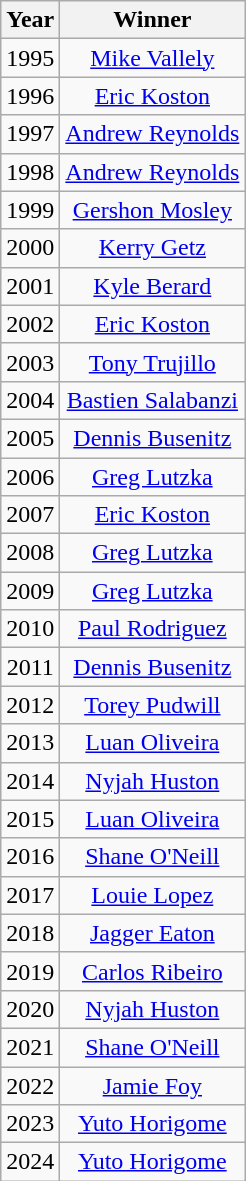<table class="wikitable">
<tr>
<th>Year</th>
<th>Winner</th>
</tr>
<tr align=center>
<td>1995</td>
<td><a href='#'>Mike Vallely</a></td>
</tr>
<tr align=center>
<td>1996</td>
<td><a href='#'>Eric Koston</a></td>
</tr>
<tr align=center>
<td>1997</td>
<td><a href='#'>Andrew Reynolds</a></td>
</tr>
<tr align=center>
<td>1998</td>
<td><a href='#'>Andrew Reynolds</a></td>
</tr>
<tr align=center>
<td>1999</td>
<td><a href='#'>Gershon Mosley</a></td>
</tr>
<tr align=center>
<td>2000</td>
<td><a href='#'>Kerry Getz</a></td>
</tr>
<tr align=center>
<td>2001</td>
<td><a href='#'>Kyle Berard</a></td>
</tr>
<tr align=center>
<td>2002</td>
<td><a href='#'>Eric Koston</a></td>
</tr>
<tr align=center>
<td>2003</td>
<td><a href='#'>Tony Trujillo</a></td>
</tr>
<tr align=center>
<td>2004</td>
<td><a href='#'>Bastien Salabanzi</a></td>
</tr>
<tr align=center>
<td>2005</td>
<td><a href='#'>Dennis Busenitz</a></td>
</tr>
<tr align=center>
<td>2006</td>
<td><a href='#'>Greg Lutzka</a></td>
</tr>
<tr align=center>
<td>2007</td>
<td><a href='#'>Eric Koston</a></td>
</tr>
<tr align=center>
<td>2008</td>
<td><a href='#'>Greg Lutzka </a></td>
</tr>
<tr align=center>
<td>2009</td>
<td><a href='#'>Greg Lutzka</a></td>
</tr>
<tr align=center>
<td>2010</td>
<td><a href='#'>Paul Rodriguez</a></td>
</tr>
<tr align=center>
<td>2011</td>
<td><a href='#'>Dennis Busenitz</a></td>
</tr>
<tr align=center>
<td>2012</td>
<td><a href='#'>Torey Pudwill</a></td>
</tr>
<tr align=center>
<td>2013</td>
<td><a href='#'>Luan Oliveira</a></td>
</tr>
<tr align=center>
<td>2014</td>
<td><a href='#'>Nyjah Huston</a></td>
</tr>
<tr align=center>
<td>2015</td>
<td><a href='#'>Luan Oliveira</a></td>
</tr>
<tr align=center>
<td>2016</td>
<td><a href='#'>Shane O'Neill</a></td>
</tr>
<tr align=center>
<td>2017</td>
<td><a href='#'>Louie Lopez</a></td>
</tr>
<tr align=center>
<td>2018</td>
<td><a href='#'>Jagger Eaton</a></td>
</tr>
<tr align=center>
<td>2019</td>
<td><a href='#'>Carlos Ribeiro</a></td>
</tr>
<tr align=center>
<td>2020</td>
<td><a href='#'>Nyjah Huston</a></td>
</tr>
<tr align=center>
<td>2021</td>
<td><a href='#'>Shane O'Neill</a></td>
</tr>
<tr align=center>
<td>2022</td>
<td><a href='#'>Jamie Foy</a></td>
</tr>
<tr align=center>
<td>2023</td>
<td><a href='#'>Yuto Horigome</a></td>
</tr>
<tr align=center>
<td>2024</td>
<td><a href='#'>Yuto Horigome</a></td>
</tr>
</table>
